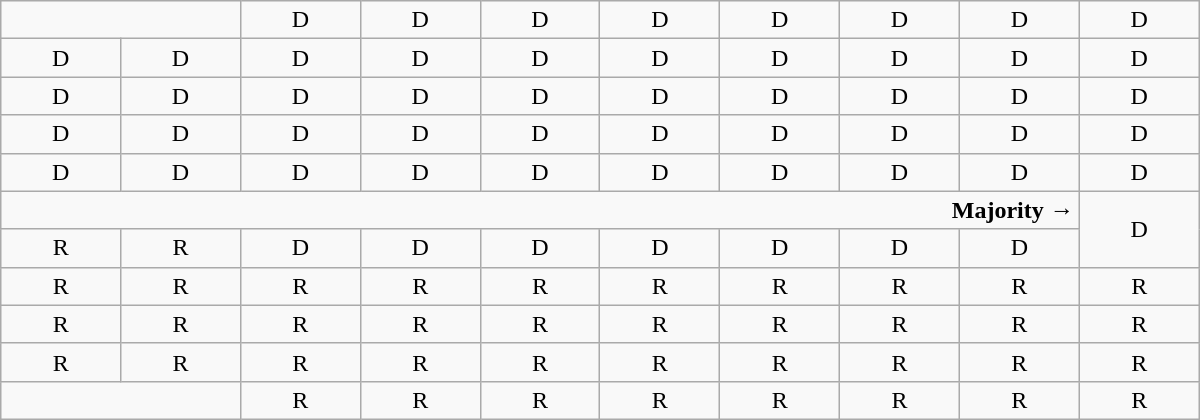<table class="wikitable"  style="text-align:center; width:800px">
<tr>
<td colspan=2></td>
<td>D</td>
<td>D</td>
<td>D</td>
<td>D</td>
<td>D</td>
<td>D</td>
<td>D</td>
<td>D</td>
</tr>
<tr>
<td width=50px >D</td>
<td width=50px >D</td>
<td width=50px >D</td>
<td width=50px >D</td>
<td width=50px >D</td>
<td width=50px >D</td>
<td width=50px >D</td>
<td width=50px >D</td>
<td width=50px >D</td>
<td width=50px >D</td>
</tr>
<tr>
<td>D</td>
<td>D</td>
<td>D</td>
<td>D</td>
<td>D</td>
<td>D</td>
<td>D</td>
<td>D</td>
<td>D</td>
<td>D</td>
</tr>
<tr>
<td>D</td>
<td>D</td>
<td>D</td>
<td>D</td>
<td>D</td>
<td>D</td>
<td>D</td>
<td>D</td>
<td>D</td>
<td>D</td>
</tr>
<tr>
<td>D</td>
<td>D</td>
<td>D</td>
<td>D</td>
<td>D</td>
<td>D</td>
<td>D</td>
<td>D</td>
<td>D</td>
<td>D</td>
</tr>
<tr>
<td colspan=9 style="text-align:right"><strong>Majority →</strong></td>
<td rowspan=2 >D</td>
</tr>
<tr>
<td>R</td>
<td>R<br></td>
<td>D</td>
<td>D</td>
<td>D</td>
<td>D</td>
<td>D</td>
<td>D</td>
<td>D</td>
</tr>
<tr>
<td>R</td>
<td>R</td>
<td>R</td>
<td>R</td>
<td>R</td>
<td>R</td>
<td>R</td>
<td>R</td>
<td>R</td>
<td>R</td>
</tr>
<tr>
<td>R</td>
<td>R</td>
<td>R</td>
<td>R</td>
<td>R</td>
<td>R</td>
<td>R</td>
<td>R</td>
<td>R</td>
<td>R</td>
</tr>
<tr>
<td>R</td>
<td>R</td>
<td>R</td>
<td>R</td>
<td>R</td>
<td>R</td>
<td>R</td>
<td>R</td>
<td>R</td>
<td>R</td>
</tr>
<tr>
<td colspan=2></td>
<td>R</td>
<td>R</td>
<td>R</td>
<td>R</td>
<td>R</td>
<td>R</td>
<td>R</td>
<td>R</td>
</tr>
</table>
